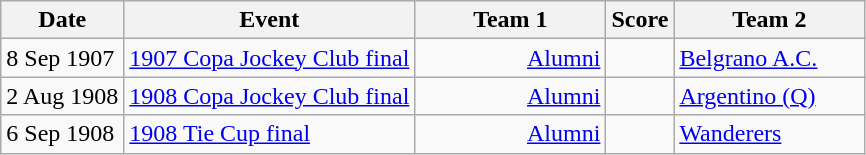<table class= wikitable>
<tr>
<th>Date</th>
<th>Event</th>
<th width=120px>Team 1</th>
<th>Score</th>
<th width=120px>Team 2</th>
</tr>
<tr>
<td>8 Sep 1907</td>
<td><a href='#'>1907 Copa Jockey Club final</a></td>
<td align=right><a href='#'>Alumni</a></td>
<td></td>
<td><a href='#'>Belgrano A.C.</a></td>
</tr>
<tr>
<td>2 Aug 1908</td>
<td><a href='#'>1908 Copa Jockey Club final</a></td>
<td align=right><a href='#'>Alumni</a></td>
<td></td>
<td><a href='#'>Argentino (Q)</a></td>
</tr>
<tr>
<td>6 Sep 1908</td>
<td><a href='#'>1908 Tie Cup final</a></td>
<td align=right><a href='#'>Alumni</a> </td>
<td></td>
<td> <a href='#'>Wanderers</a></td>
</tr>
</table>
